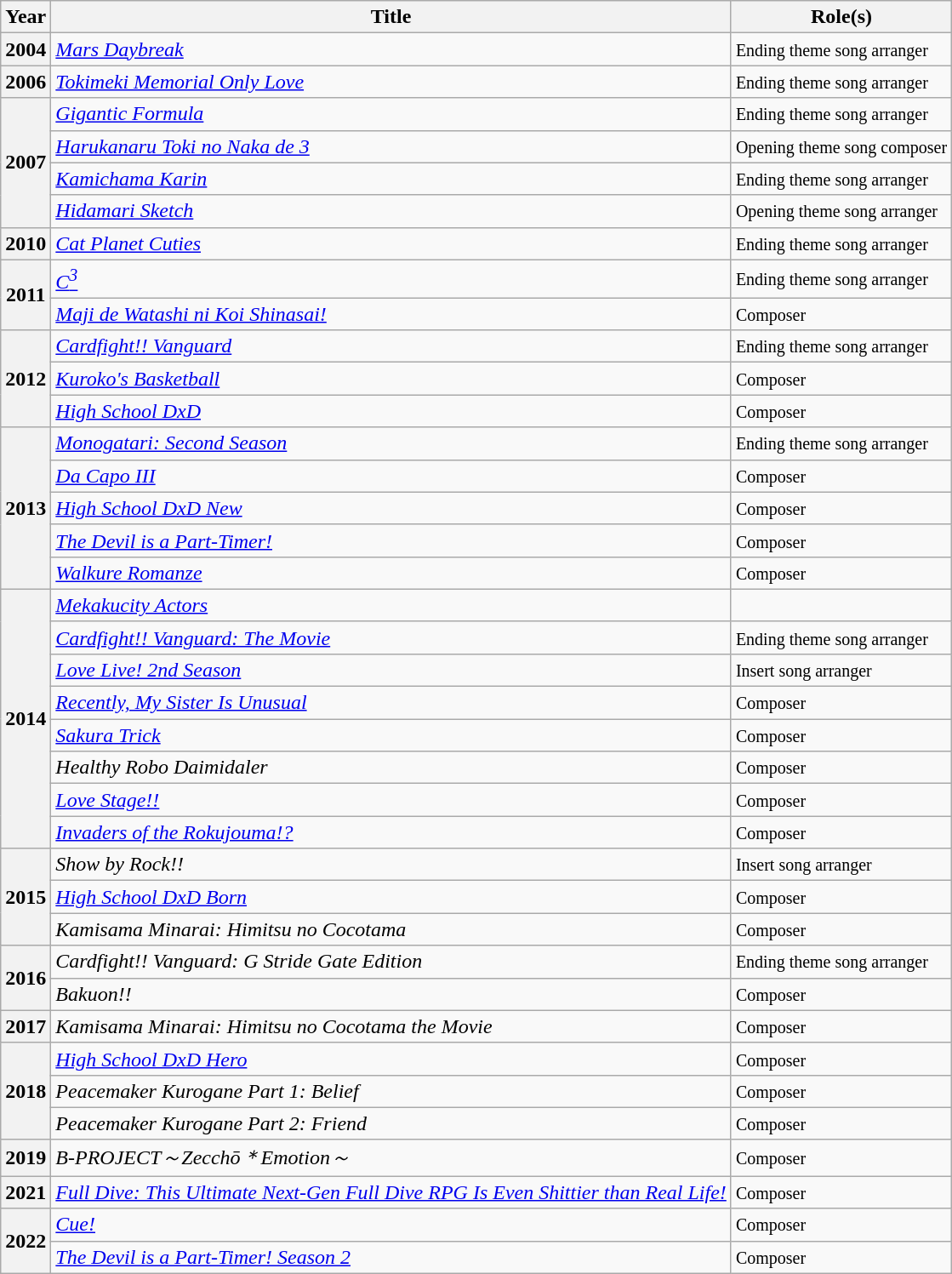<table class="wikitable sortable">
<tr>
<th>Year</th>
<th>Title</th>
<th class="unsortable">Role(s)</th>
</tr>
<tr>
<th>2004</th>
<td><em><a href='#'>Mars Daybreak</a></em></td>
<td><small>Ending theme song arranger</small></td>
</tr>
<tr>
<th>2006</th>
<td><em><a href='#'>Tokimeki Memorial Only Love</a></em></td>
<td><small>Ending theme song arranger</small></td>
</tr>
<tr>
<th rowspan="4">2007</th>
<td><em><a href='#'>Gigantic Formula</a></em></td>
<td><small>Ending theme song arranger</small></td>
</tr>
<tr>
<td><em><a href='#'>Harukanaru Toki no Naka de 3</a></em></td>
<td><small>Opening theme song composer</small></td>
</tr>
<tr>
<td><em><a href='#'>Kamichama Karin</a></em></td>
<td><small>Ending theme song arranger</small></td>
</tr>
<tr>
<td><em><a href='#'>Hidamari Sketch</a></em></td>
<td><small>Opening theme song arranger</small></td>
</tr>
<tr>
<th>2010</th>
<td><em><a href='#'>Cat Planet Cuties</a></em></td>
<td><small>Ending theme song arranger</small></td>
</tr>
<tr>
<th rowspan="2">2011</th>
<td><em><a href='#'>C<sup>3</sup></a></em></td>
<td><small>Ending theme song arranger</small></td>
</tr>
<tr>
<td><em><a href='#'>Maji de Watashi ni Koi Shinasai!</a></em></td>
<td><small>Composer</small></td>
</tr>
<tr>
<th rowspan="3">2012</th>
<td><em><a href='#'>Cardfight!! Vanguard</a></em></td>
<td><small>Ending theme song arranger</small></td>
</tr>
<tr>
<td><em><a href='#'>Kuroko's Basketball</a></em></td>
<td><small>Composer</small></td>
</tr>
<tr>
<td><em><a href='#'>High School DxD</a></em></td>
<td><small>Composer</small></td>
</tr>
<tr>
<th rowspan="5">2013</th>
<td><em><a href='#'>Monogatari: Second Season</a></em></td>
<td><small>Ending theme song arranger</small></td>
</tr>
<tr>
<td><em><a href='#'>Da Capo III</a></em></td>
<td><small>Composer</small></td>
</tr>
<tr>
<td><em><a href='#'>High School DxD New</a></em></td>
<td><small>Composer</small></td>
</tr>
<tr>
<td><em><a href='#'>The Devil is a Part-Timer!</a></em></td>
<td><small>Composer</small></td>
</tr>
<tr>
<td><em><a href='#'>Walkure Romanze</a></em></td>
<td><small>Composer</small></td>
</tr>
<tr>
<th rowspan="8">2014</th>
<td><em><a href='#'>Mekakucity Actors</a></em></td>
<td><small></small></td>
</tr>
<tr>
<td><em><a href='#'>Cardfight!! Vanguard: The Movie</a></em></td>
<td><small>Ending theme song arranger</small></td>
</tr>
<tr>
<td><em><a href='#'>Love Live! 2nd Season</a></em></td>
<td><small>Insert song arranger</small></td>
</tr>
<tr>
<td><em><a href='#'>Recently, My Sister Is Unusual</a></em></td>
<td><small>Composer</small></td>
</tr>
<tr>
<td><em><a href='#'>Sakura Trick</a></em></td>
<td><small>Composer</small></td>
</tr>
<tr>
<td><em>Healthy Robo Daimidaler</em></td>
<td><small>Composer</small></td>
</tr>
<tr>
<td><em><a href='#'>Love Stage!!</a></em></td>
<td><small>Composer</small></td>
</tr>
<tr>
<td><em><a href='#'>Invaders of the Rokujouma!?</a></em></td>
<td><small>Composer</small></td>
</tr>
<tr>
<th rowspan="3">2015</th>
<td><em>Show by Rock!!</em></td>
<td><small>Insert song arranger</small></td>
</tr>
<tr>
<td><em><a href='#'>High School DxD Born</a></em></td>
<td><small>Composer</small></td>
</tr>
<tr>
<td><em>Kamisama Minarai: Himitsu no Cocotama</em></td>
<td><small>Composer</small></td>
</tr>
<tr>
<th rowspan="2">2016</th>
<td><em>Cardfight!! Vanguard: G Stride Gate Edition</em></td>
<td><small>Ending theme song arranger</small></td>
</tr>
<tr>
<td><em>Bakuon!!</em></td>
<td><small>Composer</small></td>
</tr>
<tr>
<th>2017</th>
<td><em>Kamisama Minarai: Himitsu no Cocotama the Movie</em></td>
<td><small>Composer</small></td>
</tr>
<tr>
<th rowspan="3">2018</th>
<td><em><a href='#'>High School DxD Hero</a></em></td>
<td><small>Composer</small></td>
</tr>
<tr>
<td><em>Peacemaker Kurogane Part 1: Belief</em></td>
<td><small>Composer</small></td>
</tr>
<tr>
<td><em>Peacemaker Kurogane Part 2: Friend</em></td>
<td><small>Composer</small></td>
</tr>
<tr>
<th>2019</th>
<td><em>B-PROJECT～Zecchō＊Emotion～</em></td>
<td><small>Composer</small></td>
</tr>
<tr>
<th>2021</th>
<td><em><a href='#'>Full Dive: This Ultimate Next-Gen Full Dive RPG Is Even Shittier than Real Life!</a></em></td>
<td><small>Composer</small></td>
</tr>
<tr>
<th rowspan="2">2022</th>
<td><em><a href='#'>Cue!</a></em></td>
<td><small>Composer</small></td>
</tr>
<tr>
<td><em><a href='#'>The Devil is a Part-Timer! Season 2</a></em></td>
<td><small>Composer</small></td>
</tr>
</table>
